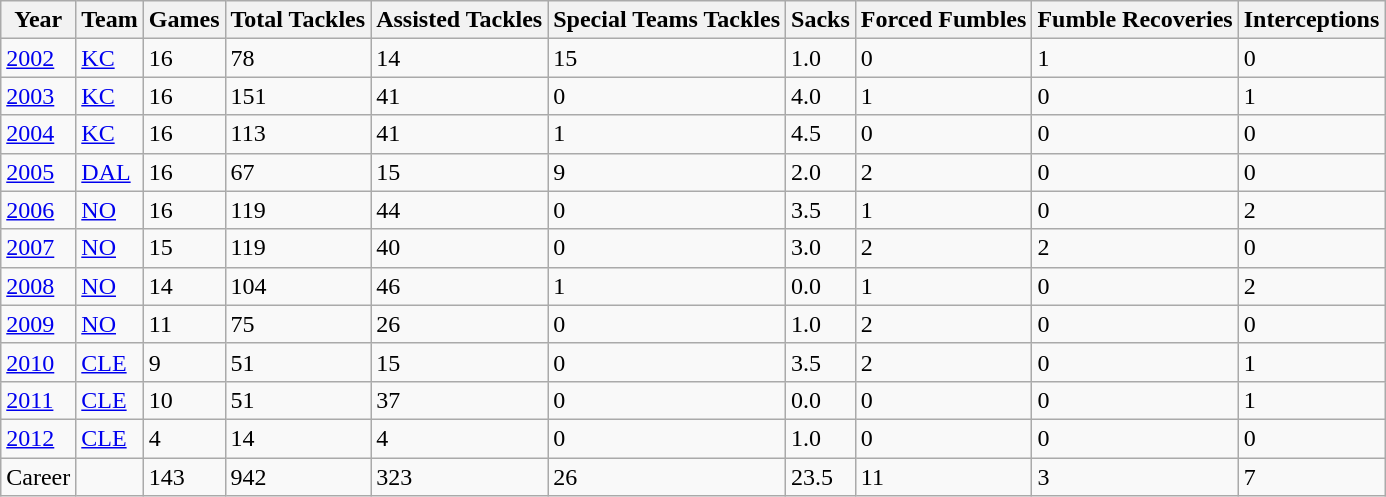<table class="wikitable">
<tr>
<th>Year</th>
<th>Team</th>
<th>Games</th>
<th>Total Tackles</th>
<th>Assisted Tackles</th>
<th>Special Teams Tackles</th>
<th>Sacks</th>
<th>Forced Fumbles</th>
<th>Fumble Recoveries</th>
<th>Interceptions</th>
</tr>
<tr>
<td><a href='#'>2002</a></td>
<td><a href='#'>KC</a></td>
<td>16</td>
<td>78</td>
<td>14</td>
<td>15</td>
<td>1.0</td>
<td>0</td>
<td>1</td>
<td>0</td>
</tr>
<tr>
<td><a href='#'>2003</a></td>
<td><a href='#'>KC</a></td>
<td>16</td>
<td>151</td>
<td>41</td>
<td>0</td>
<td>4.0</td>
<td>1</td>
<td>0</td>
<td>1</td>
</tr>
<tr>
<td><a href='#'>2004</a></td>
<td><a href='#'>KC</a></td>
<td>16</td>
<td>113</td>
<td>41</td>
<td>1</td>
<td>4.5</td>
<td>0</td>
<td>0</td>
<td>0</td>
</tr>
<tr>
<td><a href='#'>2005</a></td>
<td><a href='#'>DAL</a></td>
<td>16</td>
<td>67</td>
<td>15</td>
<td>9</td>
<td>2.0</td>
<td>2</td>
<td>0</td>
<td>0</td>
</tr>
<tr>
<td><a href='#'>2006</a></td>
<td><a href='#'>NO</a></td>
<td>16</td>
<td>119</td>
<td>44</td>
<td>0</td>
<td>3.5</td>
<td>1</td>
<td>0</td>
<td>2</td>
</tr>
<tr>
<td><a href='#'>2007</a></td>
<td><a href='#'>NO</a></td>
<td>15</td>
<td>119</td>
<td>40</td>
<td>0</td>
<td>3.0</td>
<td>2</td>
<td>2</td>
<td>0</td>
</tr>
<tr>
<td><a href='#'>2008</a></td>
<td><a href='#'>NO</a></td>
<td>14</td>
<td>104</td>
<td>46</td>
<td>1</td>
<td>0.0</td>
<td>1</td>
<td>0</td>
<td>2</td>
</tr>
<tr>
<td><a href='#'>2009</a></td>
<td><a href='#'>NO</a></td>
<td>11</td>
<td>75</td>
<td>26</td>
<td>0</td>
<td>1.0</td>
<td>2</td>
<td>0</td>
<td>0</td>
</tr>
<tr>
<td><a href='#'>2010</a></td>
<td><a href='#'>CLE</a></td>
<td>9</td>
<td>51</td>
<td>15</td>
<td>0</td>
<td>3.5</td>
<td>2</td>
<td>0</td>
<td>1</td>
</tr>
<tr>
<td><a href='#'>2011</a></td>
<td><a href='#'>CLE</a></td>
<td>10</td>
<td>51</td>
<td>37</td>
<td>0</td>
<td>0.0</td>
<td>0</td>
<td>0</td>
<td>1</td>
</tr>
<tr>
<td><a href='#'>2012</a></td>
<td><a href='#'>CLE</a></td>
<td>4</td>
<td>14</td>
<td>4</td>
<td>0</td>
<td>1.0</td>
<td>0</td>
<td>0</td>
<td>0</td>
</tr>
<tr>
<td>Career</td>
<td></td>
<td>143</td>
<td>942</td>
<td>323</td>
<td>26</td>
<td>23.5</td>
<td>11</td>
<td>3</td>
<td>7</td>
</tr>
</table>
